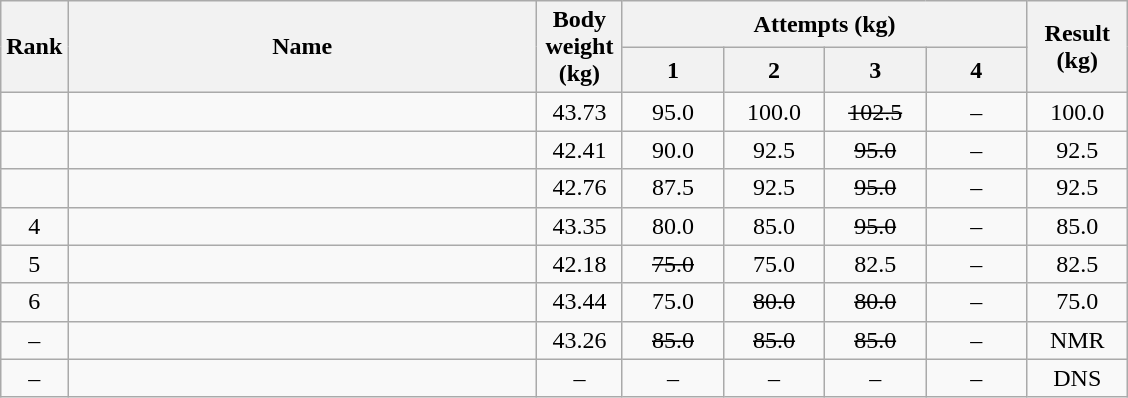<table class="wikitable" style="text-align:center;">
<tr>
<th rowspan=2>Rank</th>
<th rowspan=2 width=305>Name</th>
<th rowspan=2 width=50>Body weight (kg)</th>
<th colspan=4>Attempts (kg)</th>
<th rowspan=2 width=60>Result (kg)</th>
</tr>
<tr>
<th width=60>1</th>
<th width=60>2</th>
<th width=60>3</th>
<th width=60>4</th>
</tr>
<tr>
<td></td>
<td align="left"></td>
<td>43.73</td>
<td>95.0</td>
<td>100.0</td>
<td><s>102.5</s></td>
<td>–</td>
<td>100.0</td>
</tr>
<tr>
<td></td>
<td align="left"></td>
<td>42.41</td>
<td>90.0</td>
<td>92.5</td>
<td><s>95.0</s></td>
<td>–</td>
<td>92.5</td>
</tr>
<tr>
<td></td>
<td align="left"></td>
<td>42.76</td>
<td>87.5</td>
<td>92.5</td>
<td><s>95.0</s></td>
<td>–</td>
<td>92.5</td>
</tr>
<tr>
<td>4</td>
<td align="left"></td>
<td>43.35</td>
<td>80.0</td>
<td>85.0</td>
<td><s>95.0</s></td>
<td>–</td>
<td>85.0</td>
</tr>
<tr>
<td>5</td>
<td align="left"></td>
<td>42.18</td>
<td><s>75.0</s></td>
<td>75.0</td>
<td>82.5</td>
<td>–</td>
<td>82.5</td>
</tr>
<tr>
<td>6</td>
<td align="left"></td>
<td>43.44</td>
<td>75.0</td>
<td><s>80.0</s></td>
<td><s>80.0</s></td>
<td>–</td>
<td>75.0</td>
</tr>
<tr>
<td>–</td>
<td align="left"></td>
<td>43.26</td>
<td><s>85.0</s></td>
<td><s>85.0</s></td>
<td><s>85.0</s></td>
<td>–</td>
<td>NMR</td>
</tr>
<tr>
<td>–</td>
<td align="left"></td>
<td>–</td>
<td>–</td>
<td>–</td>
<td>–</td>
<td>–</td>
<td>DNS</td>
</tr>
</table>
